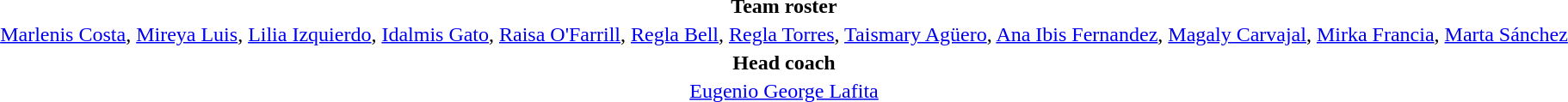<table style="text-align:center; margin-top:2em; margin-left:auto; margin-right:auto">
<tr>
<td><strong>Team roster</strong></td>
</tr>
<tr>
<td><a href='#'>Marlenis Costa</a>, <a href='#'>Mireya Luis</a>, <a href='#'>Lilia Izquierdo</a>, <a href='#'>Idalmis Gato</a>, <a href='#'>Raisa O'Farrill</a>, <a href='#'>Regla Bell</a>, <a href='#'>Regla Torres</a>, <a href='#'>Taismary Agüero</a>, <a href='#'>Ana Ibis Fernandez</a>, <a href='#'>Magaly Carvajal</a>, <a href='#'>Mirka Francia</a>, <a href='#'>Marta Sánchez</a></td>
</tr>
<tr>
<td><strong>Head coach</strong></td>
</tr>
<tr>
<td><a href='#'>Eugenio George Lafita</a></td>
</tr>
<tr>
</tr>
</table>
